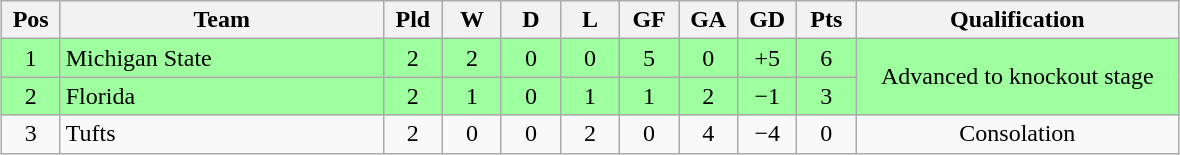<table class="wikitable" style="text-align:center; margin: 1em auto">
<tr>
<th style=width:2em>Pos</th>
<th style=width:13em>Team</th>
<th style=width:2em>Pld</th>
<th style=width:2em>W</th>
<th style=width:2em>D</th>
<th style=width:2em>L</th>
<th style=width:2em>GF</th>
<th style=width:2em>GA</th>
<th style=width:2em>GD</th>
<th style=width:2em>Pts</th>
<th style=width:13em>Qualification</th>
</tr>
<tr bgcolor="#9eff9e">
<td>1</td>
<td style="text-align:left">Michigan State</td>
<td>2</td>
<td>2</td>
<td>0</td>
<td>0</td>
<td>5</td>
<td>0</td>
<td>+5</td>
<td>6</td>
<td rowspan="2">Advanced to knockout stage</td>
</tr>
<tr bgcolor="#9eff9e">
<td>2</td>
<td style="text-align:left">Florida</td>
<td>2</td>
<td>1</td>
<td>0</td>
<td>1</td>
<td>1</td>
<td>2</td>
<td>−1</td>
<td>3</td>
</tr>
<tr>
<td>3</td>
<td style="text-align:left">Tufts</td>
<td>2</td>
<td>0</td>
<td>0</td>
<td>2</td>
<td>0</td>
<td>4</td>
<td>−4</td>
<td>0</td>
<td>Consolation</td>
</tr>
</table>
